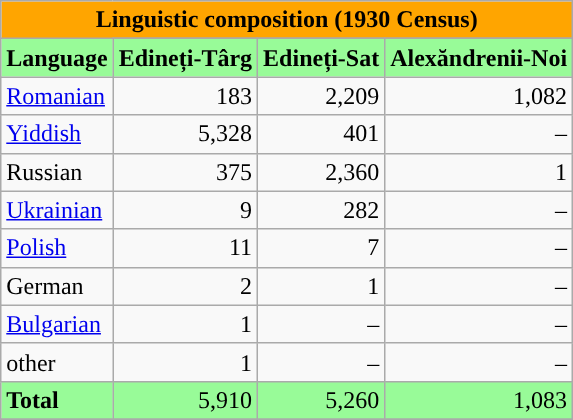<table class="wikitable" style="float">
<tr ---->
<td colspan="5" align="center" bgcolor="#FFA500"><strong>Linguistic composition (1930 Census)</strong></td>
</tr>
<tr ---->
<td rowspan="2" align="center" bgcolor="#98FB98"><strong>Language</strong></td>
</tr>
<tr ---->
<td align="center" bgcolor="#98FB98"><strong>Edineți-Târg</strong></td>
<td align="center" bgcolor="#98FB98"><strong>Edineți-Sat</strong></td>
<td align="center" bgcolor="#98FB98"><strong>Alexăndrenii-Noi</strong></td>
</tr>
<tr ---->
<td align=left><a href='#'>Romanian</a></td>
<td align=right>183</td>
<td align=right>2,209</td>
<td align=right>1,082</td>
</tr>
<tr ---->
<td align=left><a href='#'>Yiddish</a></td>
<td align=right>5,328</td>
<td align=right>401</td>
<td align=right>–</td>
</tr>
<tr ---->
<td align=left>Russian</td>
<td align=right>375</td>
<td align=right>2,360</td>
<td align=right>1</td>
</tr>
<tr ---->
<td align=left><a href='#'>Ukrainian</a></td>
<td align=right>9</td>
<td align=right>282</td>
<td align=right>–</td>
</tr>
<tr ---->
<td align=left><a href='#'>Polish</a></td>
<td align=right>11</td>
<td align=right>7</td>
<td align=right>–</td>
</tr>
<tr ---->
<td align=left>German</td>
<td align=right>2</td>
<td align=right>1</td>
<td align=right>–</td>
</tr>
<tr ---->
<td align=left><a href='#'>Bulgarian</a></td>
<td align=right>1</td>
<td align=right>–</td>
<td align=right>–</td>
</tr>
<tr ---->
<td align=left>other</td>
<td align=right>1</td>
<td align=right>–</td>
<td align=right>–</td>
</tr>
<tr ---->
<td align=left bgcolor="#98FB98"><strong>Total</strong></td>
<td align=right bgcolor="#98FB98">5,910</td>
<td align=right bgcolor="#98FB98">5,260</td>
<td align=right bgcolor="#98FB98">1,083</td>
</tr>
<tr ---->
</tr>
</table>
